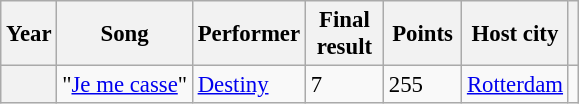<table class="wikitable sortable plainrowheaders" style="font-size: 95%">
<tr>
<th>Year</th>
<th>Song</th>
<th>Performer</th>
<th style="width:45px;">Final result</th>
<th style="width:45px;">Points</th>
<th>Host city</th>
<th class="unsortable"></th>
</tr>
<tr>
<th></th>
<td>"<a href='#'>Je me casse</a>"</td>
<td><a href='#'>Destiny</a></td>
<td>7</td>
<td>255</td>
<td> <a href='#'>Rotterdam</a></td>
<td></td>
</tr>
</table>
